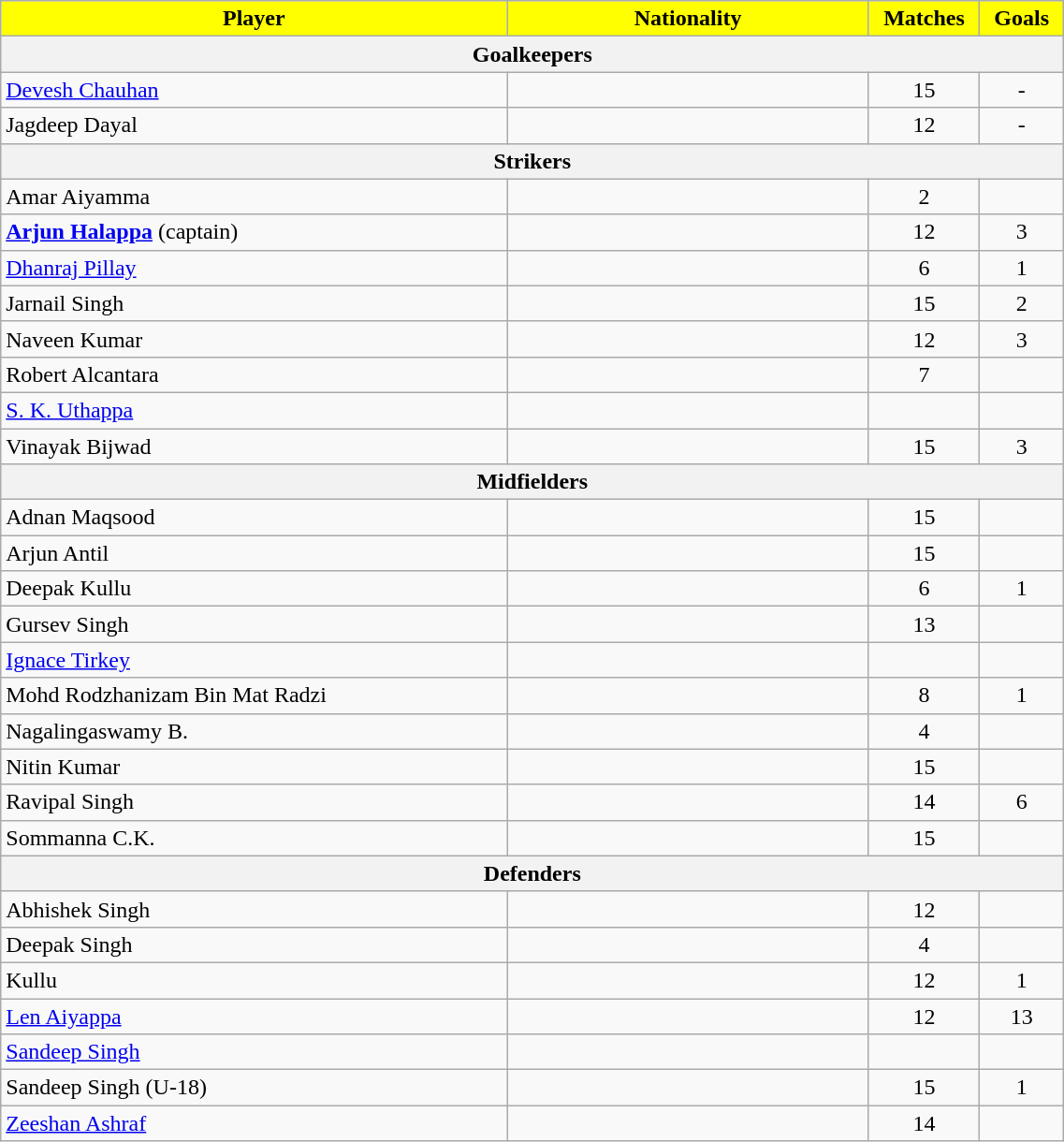<table class="wikitable" style="width:60%; text-align:center;">
<tr>
<th width=35%; style="background: yellow; color: black">Player</th>
<th width=25%; style="background: yellow; color: black">Nationality</th>
<th width=5%; style="background: yellow; color: black;">Matches</th>
<th width=5%; style="background: yellow; color: black">Goals</th>
</tr>
<tr>
<th colspan="4">Goalkeepers</th>
</tr>
<tr>
<td style="text-align:left"><a href='#'>Devesh Chauhan</a></td>
<td style="text-align:left"></td>
<td>15</td>
<td>-</td>
</tr>
<tr>
<td style="text-align:left">Jagdeep Dayal</td>
<td style="text-align:left"></td>
<td>12</td>
<td>-</td>
</tr>
<tr>
<th colspan="4">Strikers</th>
</tr>
<tr>
<td style="text-align:left">Amar Aiyamma</td>
<td style="text-align:left"></td>
<td>2</td>
<td></td>
</tr>
<tr>
<td style="text-align:left"><strong><a href='#'>Arjun Halappa</a></strong> (captain)</td>
<td style="text-align:left"></td>
<td>12</td>
<td>3</td>
</tr>
<tr>
<td style="text-align:left"><a href='#'>Dhanraj Pillay</a></td>
<td style="text-align:left"></td>
<td>6</td>
<td>1</td>
</tr>
<tr>
<td style="text-align:left">Jarnail Singh</td>
<td style="text-align:left"></td>
<td>15</td>
<td>2</td>
</tr>
<tr>
<td style="text-align:left">Naveen Kumar</td>
<td style="text-align:left"></td>
<td>12</td>
<td>3</td>
</tr>
<tr>
<td style="text-align:left">Robert Alcantara</td>
<td style="text-align:left"></td>
<td>7</td>
<td></td>
</tr>
<tr>
<td style="text-align:left"><a href='#'>S. K. Uthappa</a></td>
<td style="text-align:left"></td>
<td></td>
<td></td>
</tr>
<tr>
<td style="text-align:left">Vinayak Bijwad</td>
<td style="text-align:left"></td>
<td>15</td>
<td>3</td>
</tr>
<tr>
<th colspan="4">Midfielders</th>
</tr>
<tr>
<td style="text-align:left">Adnan Maqsood</td>
<td style="text-align:left"></td>
<td>15</td>
<td></td>
</tr>
<tr>
<td style="text-align:left">Arjun Antil</td>
<td style="text-align:left"></td>
<td>15</td>
<td></td>
</tr>
<tr>
<td style="text-align:left">Deepak Kullu</td>
<td style="text-align:left"></td>
<td>6</td>
<td>1</td>
</tr>
<tr>
<td style="text-align:left">Gursev Singh</td>
<td style="text-align:left"></td>
<td>13</td>
<td></td>
</tr>
<tr>
<td style="text-align:left"><a href='#'>Ignace Tirkey</a></td>
<td style="text-align:left"></td>
<td></td>
<td></td>
</tr>
<tr>
<td style="text-align:left">Mohd Rodzhanizam Bin Mat Radzi</td>
<td style="text-align:left"></td>
<td>8</td>
<td>1</td>
</tr>
<tr>
<td style="text-align:left">Nagalingaswamy B.</td>
<td style="text-align:left"></td>
<td>4</td>
<td></td>
</tr>
<tr>
<td style="text-align:left">Nitin Kumar</td>
<td style="text-align:left"></td>
<td>15</td>
<td></td>
</tr>
<tr>
<td style="text-align:left">Ravipal Singh</td>
<td style="text-align:left"></td>
<td>14</td>
<td>6</td>
</tr>
<tr>
<td style="text-align:left">Sommanna C.K.</td>
<td style="text-align:left"></td>
<td>15</td>
<td></td>
</tr>
<tr>
<th colspan="4">Defenders</th>
</tr>
<tr>
<td style="text-align:left">Abhishek Singh</td>
<td style="text-align:left"></td>
<td>12</td>
<td></td>
</tr>
<tr>
<td style="text-align:left">Deepak Singh</td>
<td style="text-align:left"></td>
<td>4</td>
<td></td>
</tr>
<tr>
<td style="text-align:left"> Kullu</td>
<td style="text-align:left"></td>
<td>12</td>
<td>1</td>
</tr>
<tr>
<td style="text-align:left"><a href='#'>Len Aiyappa</a></td>
<td style="text-align:left"></td>
<td>12</td>
<td>13</td>
</tr>
<tr>
<td style="text-align:left"><a href='#'>Sandeep Singh</a></td>
<td style="text-align:left"></td>
<td></td>
<td></td>
</tr>
<tr>
<td style="text-align:left">Sandeep Singh (U-18)</td>
<td style="text-align:left"></td>
<td>15</td>
<td>1</td>
</tr>
<tr>
<td style="text-align:left"><a href='#'>Zeeshan Ashraf</a></td>
<td style="text-align:left"></td>
<td>14</td>
<td></td>
</tr>
</table>
